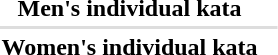<table>
<tr>
<th scope="row" rowspan=2>Men's individual kata</th>
<td rowspan=2></td>
<td rowspan=2></td>
<td></td>
</tr>
<tr>
<td></td>
</tr>
<tr bgcolor=#DDDDDD>
<td colspan=4></td>
</tr>
<tr>
<th scope="row" rowspan=2>Women's individual kata</th>
<td rowspan=2></td>
<td rowspan=2></td>
<td></td>
</tr>
<tr>
<td></td>
</tr>
</table>
